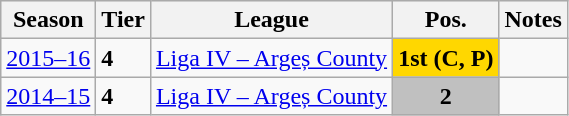<table class="wikitable">
<tr style="background:#efefef;">
<th>Season</th>
<th>Tier</th>
<th>League</th>
<th>Pos.</th>
<th>Notes</th>
</tr>
<tr>
<td><a href='#'>2015–16</a></td>
<td><strong>4</strong></td>
<td align=center><a href='#'>Liga IV – Argeș County</a></td>
<td align=center bgcolor=gold><strong>1st (C, P)</strong></td>
<td></td>
</tr>
<tr>
<td><a href='#'>2014–15</a></td>
<td><strong>4</strong></td>
<td align=center><a href='#'>Liga IV – Argeș County</a></td>
<td align=center bgcolor=silver><strong>2</strong></td>
<td></td>
</tr>
</table>
